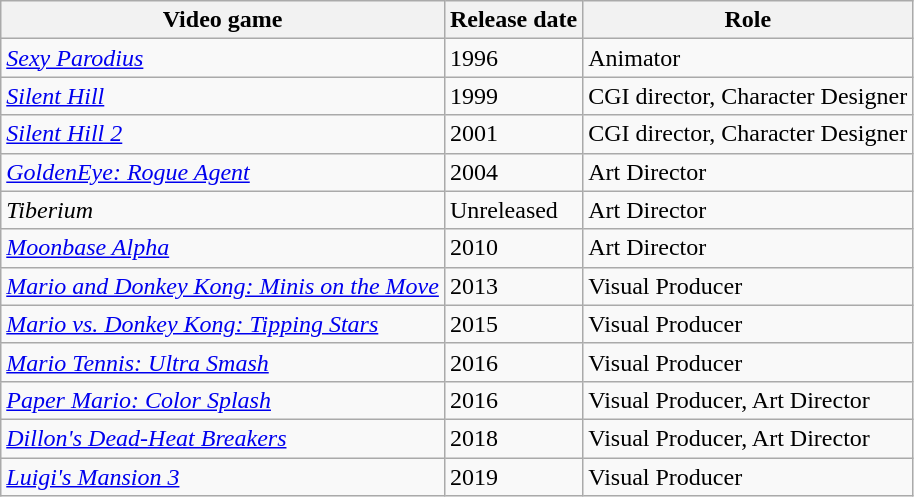<table class="wikitable">
<tr>
<th>Video game</th>
<th>Release date</th>
<th>Role</th>
</tr>
<tr>
<td><em><a href='#'>Sexy Parodius</a></em></td>
<td>1996</td>
<td>Animator</td>
</tr>
<tr>
<td><em><a href='#'>Silent Hill</a></em></td>
<td>1999</td>
<td>CGI director, Character Designer</td>
</tr>
<tr>
<td><em><a href='#'>Silent Hill 2</a></em></td>
<td>2001</td>
<td>CGI director, Character Designer</td>
</tr>
<tr>
<td><em><a href='#'>GoldenEye: Rogue Agent</a></em></td>
<td>2004</td>
<td>Art Director</td>
</tr>
<tr>
<td><em>Tiberium</em></td>
<td>Unreleased</td>
<td>Art Director</td>
</tr>
<tr>
<td><em><a href='#'>Moonbase Alpha</a></em></td>
<td>2010</td>
<td>Art Director</td>
</tr>
<tr>
<td><em><a href='#'>Mario and Donkey Kong: Minis on the Move</a></em></td>
<td>2013</td>
<td>Visual Producer</td>
</tr>
<tr>
<td><em><a href='#'>Mario vs. Donkey Kong: Tipping Stars</a></em></td>
<td>2015</td>
<td>Visual Producer</td>
</tr>
<tr>
<td><em><a href='#'>Mario Tennis: Ultra Smash</a></em></td>
<td>2016</td>
<td>Visual Producer</td>
</tr>
<tr>
<td><em><a href='#'>Paper Mario: Color Splash</a></em></td>
<td>2016</td>
<td>Visual Producer, Art Director</td>
</tr>
<tr>
<td><em><a href='#'>Dillon's Dead-Heat Breakers</a></em></td>
<td>2018</td>
<td>Visual Producer, Art Director</td>
</tr>
<tr>
<td><em><a href='#'>Luigi's Mansion 3</a></em></td>
<td>2019</td>
<td>Visual Producer</td>
</tr>
</table>
